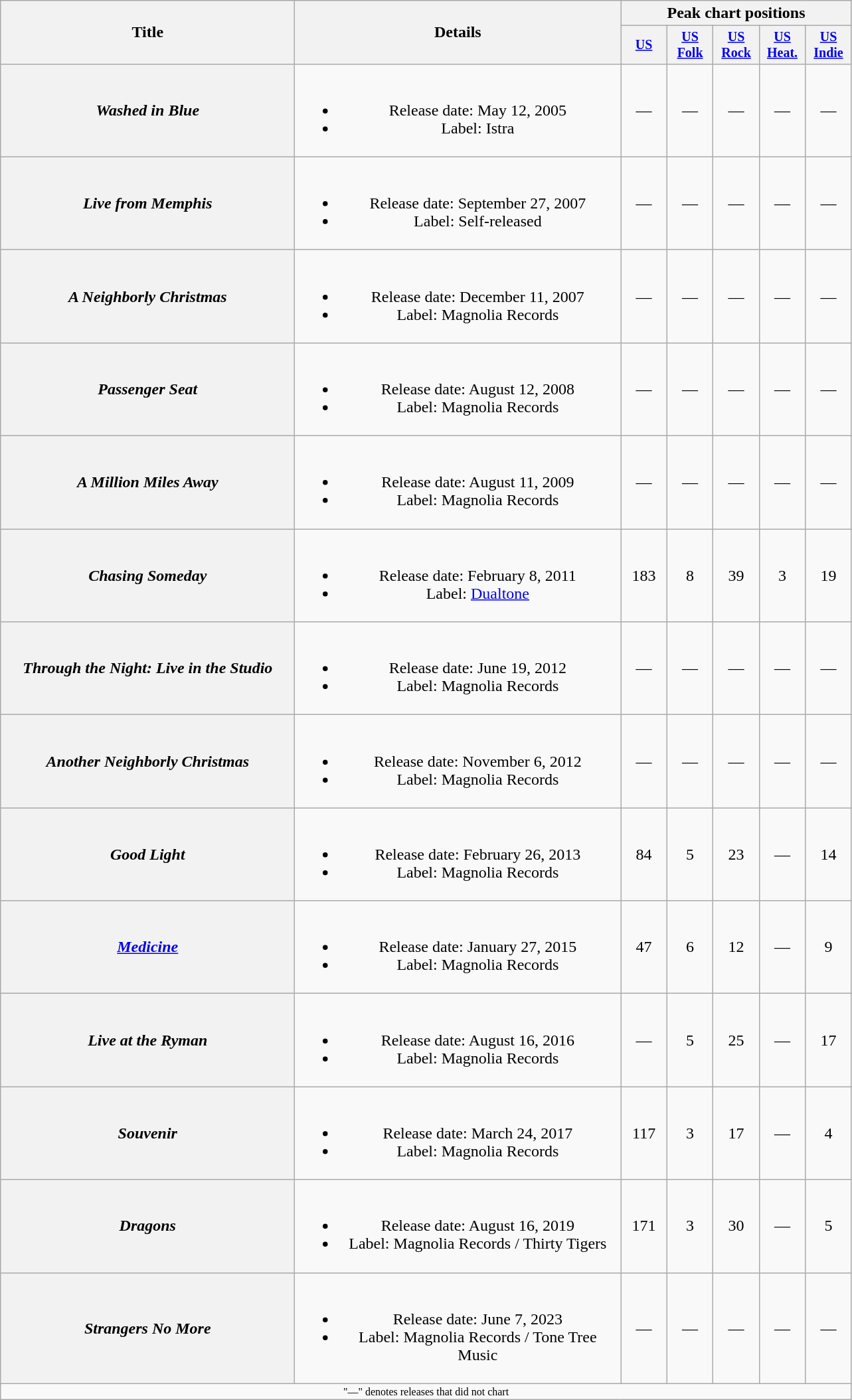<table class="wikitable plainrowheaders" style="text-align:center;">
<tr>
<th rowspan="2" style="width:18em;">Title</th>
<th rowspan="2" style="width:20em;">Details</th>
<th colspan="5">Peak chart positions</th>
</tr>
<tr style="font-size:smaller;">
<th width="40"><a href='#'>US</a><br></th>
<th width="40"><a href='#'>US Folk</a><br></th>
<th width="40"><a href='#'>US Rock</a><br></th>
<th width="40"><a href='#'>US Heat.</a><br></th>
<th width="40"><a href='#'>US Indie</a><br></th>
</tr>
<tr>
<th scope="row"><em>Washed in Blue</em></th>
<td><br><ul><li>Release date: May 12, 2005</li><li>Label: Istra</li></ul></td>
<td>—</td>
<td>—</td>
<td>—</td>
<td>—</td>
<td>—</td>
</tr>
<tr>
<th scope="row"><em>Live from Memphis</em></th>
<td><br><ul><li>Release date: September 27, 2007</li><li>Label: Self-released</li></ul></td>
<td>—</td>
<td>—</td>
<td>—</td>
<td>—</td>
<td>—</td>
</tr>
<tr>
<th scope="row"><em>A Neighborly Christmas</em></th>
<td><br><ul><li>Release date: December 11, 2007</li><li>Label: Magnolia Records</li></ul></td>
<td>—</td>
<td>—</td>
<td>—</td>
<td>—</td>
<td>—</td>
</tr>
<tr>
<th scope="row"><em>Passenger Seat</em></th>
<td><br><ul><li>Release date: August 12, 2008</li><li>Label: Magnolia Records</li></ul></td>
<td>—</td>
<td>—</td>
<td>—</td>
<td>—</td>
<td>—</td>
</tr>
<tr>
<th scope="row"><em>A Million Miles Away</em></th>
<td><br><ul><li>Release date: August 11, 2009</li><li>Label: Magnolia Records</li></ul></td>
<td>—</td>
<td>—</td>
<td>—</td>
<td>—</td>
<td>—</td>
</tr>
<tr>
<th scope="row"><em>Chasing Someday</em></th>
<td><br><ul><li>Release date: February 8, 2011</li><li>Label: <a href='#'>Dualtone</a></li></ul></td>
<td>183</td>
<td>8</td>
<td>39</td>
<td>3</td>
<td>19</td>
</tr>
<tr>
<th scope="row"><em>Through the Night: Live in the Studio</em></th>
<td><br><ul><li>Release date: June 19, 2012</li><li>Label: Magnolia Records</li></ul></td>
<td>—</td>
<td>—</td>
<td>—</td>
<td>—</td>
<td>—</td>
</tr>
<tr>
<th scope="row"><em>Another Neighborly Christmas</em></th>
<td><br><ul><li>Release date: November 6, 2012</li><li>Label: Magnolia Records</li></ul></td>
<td>—</td>
<td>—</td>
<td>—</td>
<td>—</td>
<td>—</td>
</tr>
<tr>
<th scope="row"><em>Good Light</em></th>
<td><br><ul><li>Release date: February 26, 2013</li><li>Label: Magnolia Records</li></ul></td>
<td>84</td>
<td>5</td>
<td>23</td>
<td>—</td>
<td>14</td>
</tr>
<tr>
<th scope="row"><em><a href='#'>Medicine</a></em></th>
<td><br><ul><li>Release date: January 27, 2015</li><li>Label: Magnolia Records</li></ul></td>
<td>47</td>
<td>6</td>
<td>12</td>
<td>—</td>
<td>9</td>
</tr>
<tr>
<th scope="row"><em>Live at the Ryman</em></th>
<td><br><ul><li>Release date: August 16, 2016</li><li>Label: Magnolia Records</li></ul></td>
<td>—</td>
<td>5</td>
<td>25</td>
<td>—</td>
<td>17</td>
</tr>
<tr>
<th scope="row"><em>Souvenir</em></th>
<td><br><ul><li>Release date: March 24, 2017</li><li>Label: Magnolia Records</li></ul></td>
<td>117</td>
<td>3</td>
<td>17</td>
<td>—</td>
<td>4</td>
</tr>
<tr>
<th scope="row"><em>Dragons</em></th>
<td><br><ul><li>Release date: August 16, 2019</li><li>Label: Magnolia Records / Thirty Tigers</li></ul></td>
<td>171</td>
<td>3</td>
<td>30</td>
<td>—</td>
<td>5</td>
</tr>
<tr>
<th scope="row"><em>Strangers No More</em></th>
<td><br><ul><li>Release date: June 7, 2023</li><li>Label: Magnolia Records / Tone Tree Music</li></ul></td>
<td>—</td>
<td>—</td>
<td>—</td>
<td>—</td>
<td>—</td>
</tr>
<tr>
<td colspan="12" style="font-size:8pt">"—" denotes releases that did not chart</td>
</tr>
</table>
